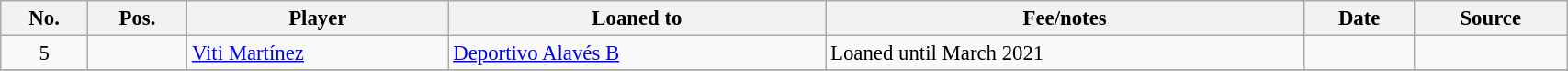<table class="wikitable sortable" style="width:90%; text-align:center; font-size:95%; text-align:left;">
<tr>
<th>No.</th>
<th>Pos.</th>
<th>Player</th>
<th>Loaned to</th>
<th>Fee/notes</th>
<th>Date</th>
<th>Source</th>
</tr>
<tr>
<td align=center>5</td>
<td align=center></td>
<td align=Martínez, Viti> <a href='#'>Viti Martínez</a></td>
<td> <a href='#'>Deportivo Alavés B</a></td>
<td>Loaned until March 2021</td>
<td></td>
<td></td>
</tr>
<tr>
</tr>
</table>
